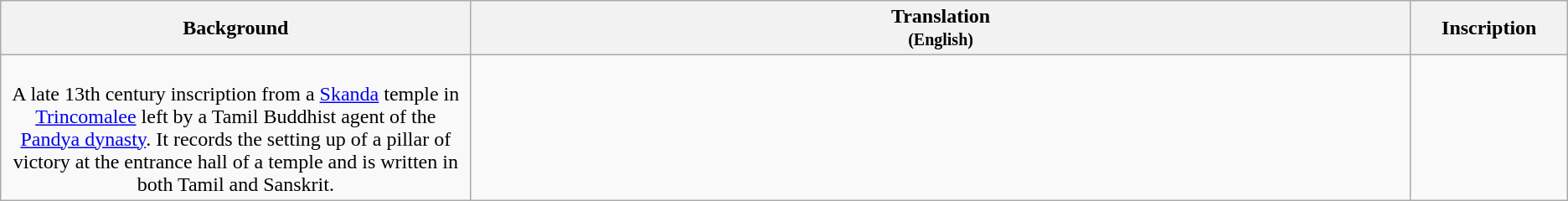<table class="wikitable centre">
<tr>
<th scope="col" align=left>Background<br></th>
<th>Translation<br><small>(English)</small></th>
<th>Inscription<br></th>
</tr>
<tr>
<td align=center width="30%"><br>A late 13th century inscription from a <a href='#'>Skanda</a> temple in <a href='#'>Trincomalee</a> left by a Tamil Buddhist agent of the <a href='#'>Pandya dynasty</a>. It records the setting up of a pillar of victory at the entrance hall of a temple and is written in both Tamil and Sanskrit.</td>
<td align=left><br></td>
<td align=center width="10%"><br></td>
</tr>
</table>
